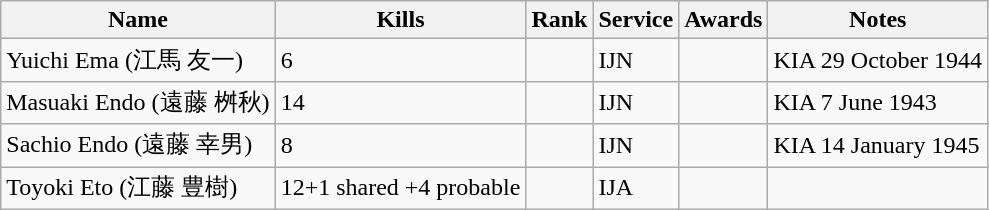<table class=wikitable>
<tr>
<th>Name</th>
<th>Kills</th>
<th>Rank</th>
<th>Service</th>
<th>Awards</th>
<th>Notes</th>
</tr>
<tr>
<td>Yuichi Ema (江馬 友一)</td>
<td>6</td>
<td></td>
<td>IJN</td>
<td></td>
<td>KIA 29 October 1944</td>
</tr>
<tr>
<td>Masuaki Endo (遠藤 桝秋)</td>
<td>14</td>
<td></td>
<td>IJN</td>
<td></td>
<td>KIA 7 June 1943</td>
</tr>
<tr>
<td>Sachio Endo (遠藤 幸男)</td>
<td>8</td>
<td></td>
<td>IJN</td>
<td></td>
<td>KIA 14 January 1945</td>
</tr>
<tr>
<td>Toyoki Eto (江藤 豊樹)</td>
<td>12+1 shared +4 probable</td>
<td></td>
<td>IJA</td>
<td></td>
<td></td>
</tr>
</table>
